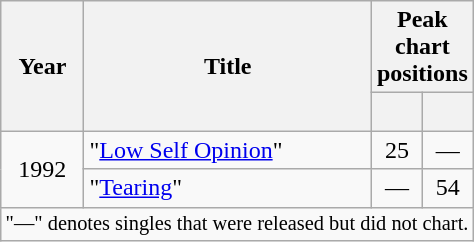<table class="wikitable" style="margin:0em 1em 1em 0pt;text-align:center">
<tr>
<th rowspan="2">Year</th>
<th rowspan="2" align="center">Title</th>
<th colspan="4">Peak chart positions</th>
</tr>
<tr>
<th width=25px></th>
<th width=25px><br></th>
</tr>
<tr>
<td rowspan="2">1992</td>
<td align="left">"<a href='#'>Low Self Opinion</a>"</td>
<td>25</td>
<td>—</td>
</tr>
<tr>
<td align="left">"<a href='#'>Tearing</a>"</td>
<td>—</td>
<td>54</td>
</tr>
<tr>
<td colspan=13 style="font-size:85%">"—" denotes singles that were released but did not chart.</td>
</tr>
</table>
